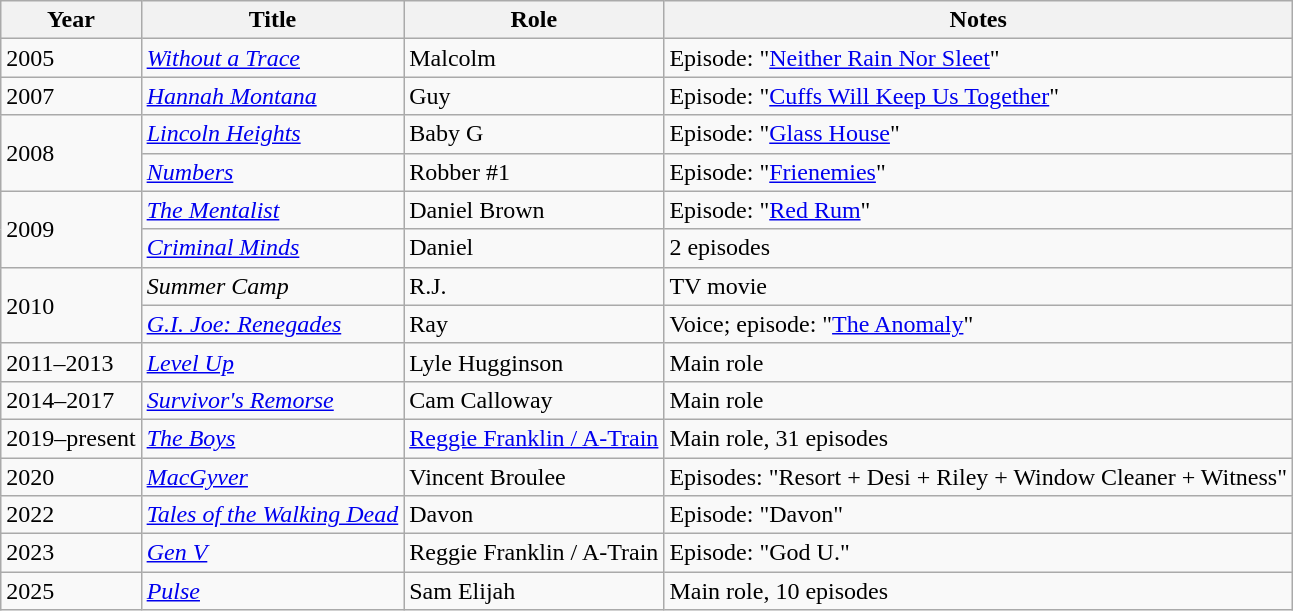<table class="wikitable sortable">
<tr>
<th>Year</th>
<th>Title</th>
<th>Role</th>
<th class="unsortable">Notes</th>
</tr>
<tr>
<td>2005</td>
<td><em><a href='#'>Without a Trace</a></em></td>
<td>Malcolm</td>
<td>Episode: "<a href='#'>Neither Rain Nor Sleet</a>"</td>
</tr>
<tr>
<td>2007</td>
<td><em><a href='#'>Hannah Montana</a></em></td>
<td>Guy</td>
<td>Episode: "<a href='#'>Cuffs Will Keep Us Together</a>"</td>
</tr>
<tr>
<td rowspan=2>2008</td>
<td><em><a href='#'>Lincoln Heights</a></em></td>
<td>Baby G</td>
<td>Episode: "<a href='#'>Glass House</a>"</td>
</tr>
<tr>
<td><a href='#'><em>Numbers</em></a></td>
<td>Robber #1</td>
<td>Episode: "<a href='#'>Frienemies</a>"</td>
</tr>
<tr>
<td rowspan=2>2009</td>
<td><em><a href='#'>The Mentalist</a></em></td>
<td>Daniel Brown</td>
<td>Episode: "<a href='#'>Red Rum</a>"</td>
</tr>
<tr>
<td><em><a href='#'>Criminal Minds</a></em></td>
<td>Daniel</td>
<td>2 episodes</td>
</tr>
<tr>
<td rowspan=2>2010</td>
<td><em>Summer Camp</em></td>
<td>R.J.</td>
<td>TV movie</td>
</tr>
<tr>
<td><em><a href='#'>G.I. Joe: Renegades</a></em></td>
<td>Ray</td>
<td>Voice; episode: "<a href='#'>The Anomaly</a>"</td>
</tr>
<tr>
<td>2011–2013</td>
<td><em><a href='#'>Level Up</a></em></td>
<td>Lyle Hugginson</td>
<td>Main role</td>
</tr>
<tr>
<td>2014–2017</td>
<td><em><a href='#'>Survivor's Remorse</a></em></td>
<td>Cam Calloway</td>
<td>Main role</td>
</tr>
<tr>
<td>2019–present</td>
<td><em><a href='#'>The Boys</a></em></td>
<td><a href='#'>Reggie Franklin / A-Train</a></td>
<td>Main role, 31 episodes</td>
</tr>
<tr>
<td>2020</td>
<td><a href='#'><em>MacGyver</em></a></td>
<td>Vincent Broulee</td>
<td>Episodes: "Resort + Desi + Riley + Window Cleaner + Witness"</td>
</tr>
<tr>
<td>2022</td>
<td><em><a href='#'>Tales of the Walking Dead</a></em></td>
<td>Davon</td>
<td>Episode: "Davon"</td>
</tr>
<tr>
<td>2023</td>
<td><em><a href='#'>Gen V</a></em></td>
<td>Reggie Franklin / A-Train</td>
<td>Episode: "God U."</td>
</tr>
<tr>
<td>2025</td>
<td><a href='#'><em>Pulse</em></a></td>
<td>Sam Elijah</td>
<td>Main role, 10 episodes</td>
</tr>
</table>
